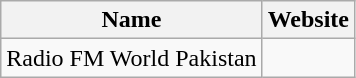<table class="wikitable">
<tr>
<th>Name</th>
<th>Website</th>
</tr>
<tr>
<td>Radio FM World Pakistan</td>
<td></td>
</tr>
</table>
